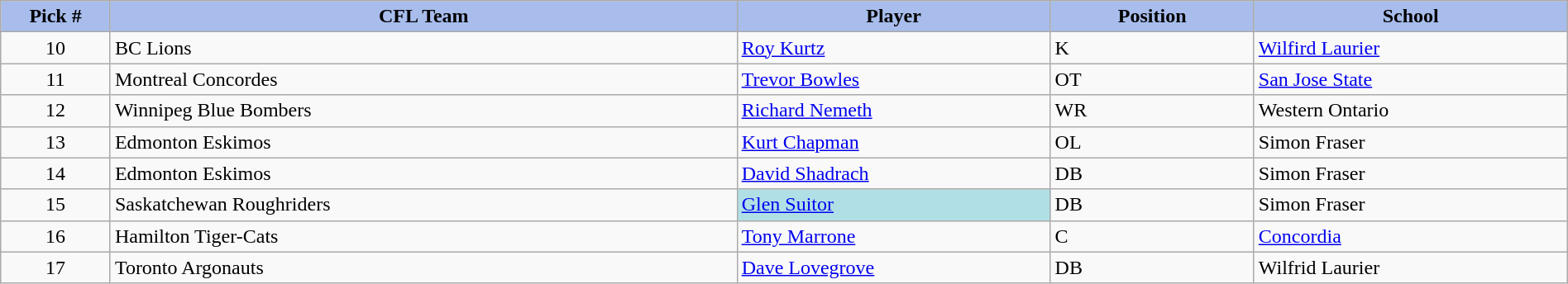<table class="wikitable" style="width: 100%">
<tr>
<th style="background:#a8bdec; width:7%;">Pick #</th>
<th style="width:40%; background:#a8bdec;">CFL Team</th>
<th style="width:20%; background:#a8bdec;">Player</th>
<th style="width:13%; background:#a8bdec;">Position</th>
<th style="width:20%; background:#a8bdec;">School</th>
</tr>
<tr>
<td align=center>10</td>
<td>BC Lions</td>
<td><a href='#'>Roy Kurtz</a></td>
<td>K</td>
<td><a href='#'>Wilfird Laurier</a></td>
</tr>
<tr>
<td align=center>11</td>
<td>Montreal Concordes</td>
<td><a href='#'>Trevor Bowles</a></td>
<td>OT</td>
<td><a href='#'>San Jose State</a></td>
</tr>
<tr>
<td align=center>12</td>
<td>Winnipeg Blue Bombers</td>
<td><a href='#'>Richard Nemeth</a></td>
<td>WR</td>
<td>Western Ontario</td>
</tr>
<tr>
<td align=center>13</td>
<td>Edmonton Eskimos</td>
<td><a href='#'>Kurt Chapman</a></td>
<td>OL</td>
<td>Simon Fraser</td>
</tr>
<tr>
<td align=center>14</td>
<td>Edmonton Eskimos</td>
<td><a href='#'>David Shadrach</a></td>
<td>DB</td>
<td>Simon Fraser</td>
</tr>
<tr>
<td align=center>15</td>
<td>Saskatchewan Roughriders</td>
<td bgcolor="#B0E0E6"><a href='#'>Glen Suitor</a></td>
<td>DB</td>
<td>Simon Fraser</td>
</tr>
<tr>
<td align=center>16</td>
<td>Hamilton Tiger-Cats</td>
<td><a href='#'>Tony Marrone</a></td>
<td>C</td>
<td><a href='#'>Concordia</a></td>
</tr>
<tr>
<td align=center>17</td>
<td>Toronto Argonauts</td>
<td><a href='#'>Dave Lovegrove</a></td>
<td>DB</td>
<td>Wilfrid Laurier</td>
</tr>
</table>
